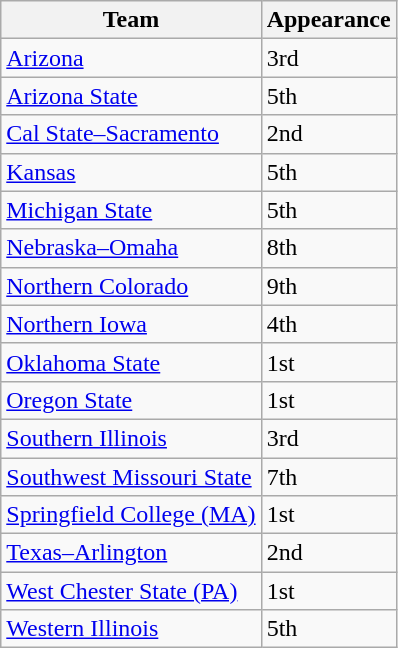<table class="wikitable sortable">
<tr>
<th>Team</th>
<th>Appearance</th>
</tr>
<tr>
<td><a href='#'>Arizona</a></td>
<td>3rd</td>
</tr>
<tr>
<td><a href='#'>Arizona State</a></td>
<td>5th</td>
</tr>
<tr>
<td><a href='#'>Cal State–Sacramento</a></td>
<td>2nd</td>
</tr>
<tr>
<td><a href='#'>Kansas</a></td>
<td>5th</td>
</tr>
<tr>
<td><a href='#'>Michigan State</a></td>
<td>5th</td>
</tr>
<tr>
<td><a href='#'>Nebraska–Omaha</a></td>
<td>8th</td>
</tr>
<tr>
<td><a href='#'>Northern Colorado</a></td>
<td>9th</td>
</tr>
<tr>
<td><a href='#'>Northern Iowa</a></td>
<td>4th</td>
</tr>
<tr>
<td><a href='#'>Oklahoma State</a></td>
<td>1st</td>
</tr>
<tr>
<td><a href='#'>Oregon State</a></td>
<td>1st</td>
</tr>
<tr>
<td><a href='#'>Southern Illinois</a></td>
<td>3rd</td>
</tr>
<tr>
<td><a href='#'>Southwest Missouri State</a></td>
<td>7th</td>
</tr>
<tr>
<td><a href='#'>Springfield College (MA)</a></td>
<td>1st</td>
</tr>
<tr>
<td><a href='#'>Texas–Arlington</a></td>
<td>2nd</td>
</tr>
<tr>
<td><a href='#'>West Chester State (PA)</a></td>
<td>1st</td>
</tr>
<tr>
<td><a href='#'>Western Illinois</a></td>
<td>5th</td>
</tr>
</table>
